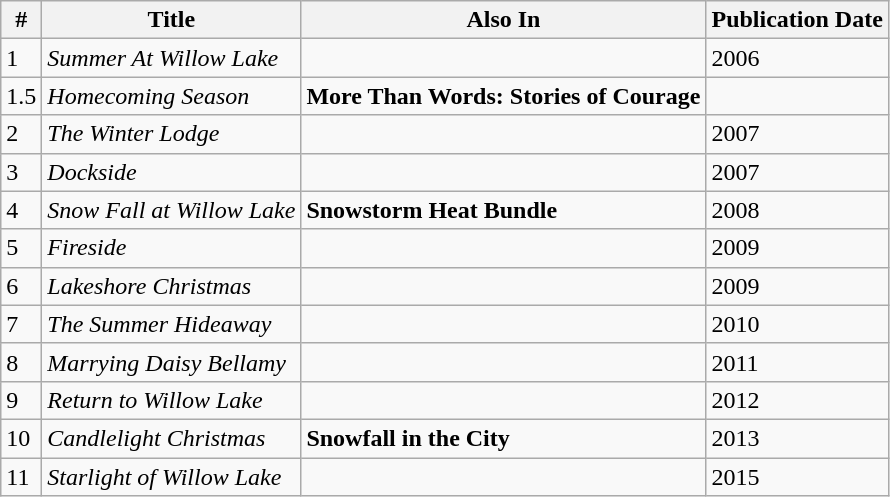<table class="wikitable">
<tr>
<th>#</th>
<th>Title</th>
<th>Also In</th>
<th>Publication Date</th>
</tr>
<tr>
<td>1</td>
<td><em>Summer At Willow Lake</em></td>
<td></td>
<td>2006</td>
</tr>
<tr>
<td>1.5</td>
<td><em>Homecoming Season</em></td>
<td><strong>More Than Words: Stories of Courage</strong></td>
<td></td>
</tr>
<tr>
<td>2</td>
<td><em>The Winter Lodge</em></td>
<td></td>
<td>2007</td>
</tr>
<tr>
<td>3</td>
<td><em>Dockside</em></td>
<td></td>
<td>2007</td>
</tr>
<tr>
<td>4</td>
<td><em>Snow Fall at Willow Lake</em></td>
<td><strong>Snowstorm Heat Bundle</strong></td>
<td>2008</td>
</tr>
<tr>
<td>5</td>
<td><em>Fireside</em></td>
<td></td>
<td>2009</td>
</tr>
<tr>
<td>6</td>
<td><em>Lakeshore Christmas</em></td>
<td></td>
<td>2009</td>
</tr>
<tr>
<td>7</td>
<td><em>The Summer Hideaway</em></td>
<td></td>
<td>2010</td>
</tr>
<tr>
<td>8</td>
<td><em>Marrying Daisy Bellamy</em></td>
<td></td>
<td>2011</td>
</tr>
<tr>
<td>9</td>
<td><em>Return to Willow Lake</em></td>
<td></td>
<td>2012</td>
</tr>
<tr>
<td>10</td>
<td><em>Candlelight Christmas</em></td>
<td><strong>Snowfall in the City</strong></td>
<td>2013</td>
</tr>
<tr>
<td>11</td>
<td><em>Starlight of Willow Lake</em></td>
<td></td>
<td>2015</td>
</tr>
</table>
